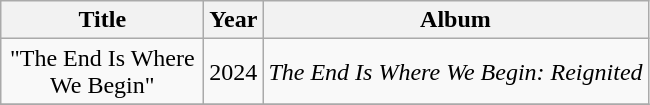<table class="wikitable plainrowheaders" style="text-align:center;">
<tr>
<th scope="col" rowspan="1" style="width:8em;">Title</th>
<th scope="col" rowspan="1">Year</th>
<th scope="col" rowspan="1">Album</th>
</tr>
<tr>
<td>"The End Is Where We Begin" </td>
<td>2024</td>
<td><em>The End Is Where We Begin: Reignited</em></td>
</tr>
<tr>
</tr>
</table>
